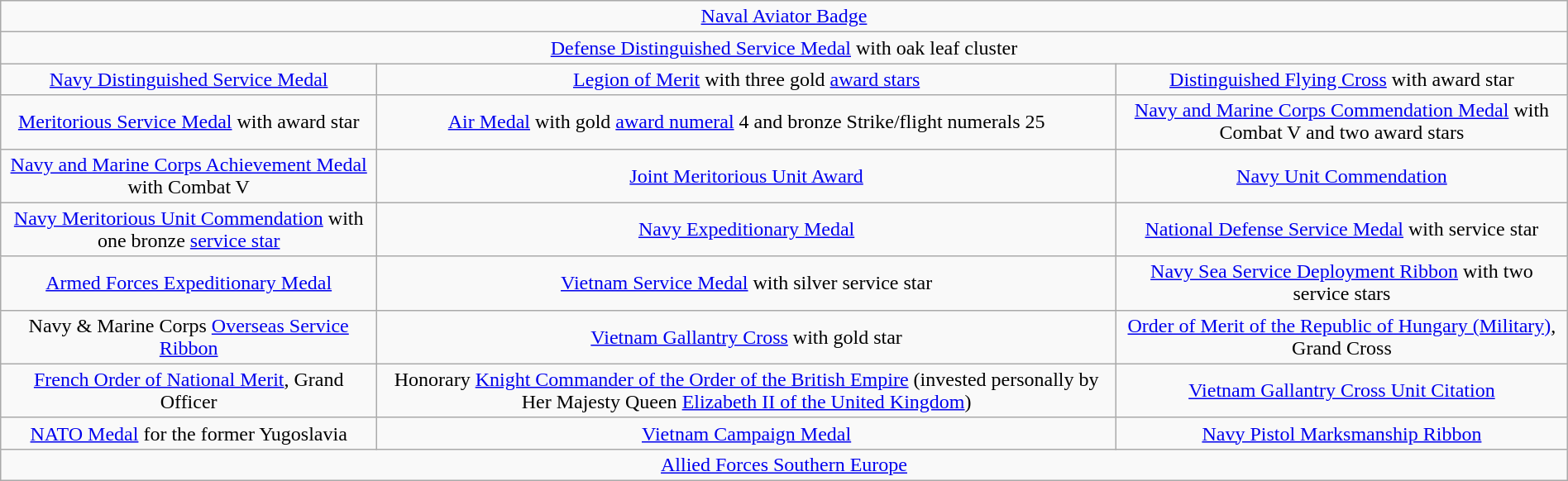<table class="wikitable" style="margin:1em auto; text-align:center;">
<tr>
<td colspan="3"><a href='#'>Naval Aviator Badge</a></td>
</tr>
<tr>
<td colspan="3"><a href='#'>Defense Distinguished Service Medal</a> with oak leaf cluster</td>
</tr>
<tr>
<td><a href='#'>Navy Distinguished Service Medal</a></td>
<td><a href='#'>Legion of Merit</a> with three gold <a href='#'>award stars</a></td>
<td><a href='#'>Distinguished Flying Cross</a> with award star</td>
</tr>
<tr>
<td><a href='#'>Meritorious Service Medal</a> with award star</td>
<td><a href='#'>Air Medal</a> with gold <a href='#'>award numeral</a> 4 and bronze Strike/flight numerals 25</td>
<td><a href='#'>Navy and Marine Corps Commendation Medal</a> with Combat V and two award stars</td>
</tr>
<tr>
<td><a href='#'>Navy and Marine Corps Achievement Medal</a> with Combat V</td>
<td><a href='#'>Joint Meritorious Unit Award</a></td>
<td><a href='#'>Navy Unit Commendation</a></td>
</tr>
<tr>
<td><a href='#'>Navy Meritorious Unit Commendation</a> with one bronze <a href='#'>service star</a></td>
<td><a href='#'>Navy Expeditionary Medal</a></td>
<td><a href='#'>National Defense Service Medal</a> with service star</td>
</tr>
<tr>
<td><a href='#'>Armed Forces Expeditionary Medal</a></td>
<td><a href='#'>Vietnam Service Medal</a> with silver service star</td>
<td><a href='#'>Navy Sea Service Deployment Ribbon</a> with two service stars</td>
</tr>
<tr>
<td>Navy & Marine Corps <a href='#'>Overseas Service Ribbon</a></td>
<td><a href='#'>Vietnam Gallantry Cross</a> with gold star</td>
<td><a href='#'>Order of Merit of the Republic of Hungary (Military)</a>, Grand Cross</td>
</tr>
<tr>
<td><a href='#'>French Order of National Merit</a>, Grand Officer</td>
<td>Honorary <a href='#'>Knight Commander of the Order of the British Empire</a> (invested personally by Her Majesty Queen <a href='#'>Elizabeth II of the United Kingdom</a>)</td>
<td><a href='#'>Vietnam Gallantry Cross Unit Citation</a></td>
</tr>
<tr>
<td><a href='#'>NATO Medal</a> for the former Yugoslavia</td>
<td><a href='#'>Vietnam Campaign Medal</a></td>
<td><a href='#'>Navy Pistol Marksmanship Ribbon</a></td>
</tr>
<tr>
<td colspan="3"><a href='#'>Allied Forces Southern Europe</a></td>
</tr>
</table>
